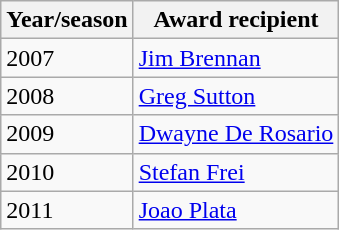<table class="wikitable">
<tr>
<th>Year/season</th>
<th>Award recipient</th>
</tr>
<tr>
<td>2007</td>
<td> <a href='#'>Jim Brennan</a></td>
</tr>
<tr>
<td>2008</td>
<td> <a href='#'>Greg Sutton</a> </td>
</tr>
<tr>
<td>2009</td>
<td> <a href='#'>Dwayne De Rosario</a></td>
</tr>
<tr>
<td>2010</td>
<td> <a href='#'>Stefan Frei</a> </td>
</tr>
<tr>
<td>2011</td>
<td> <a href='#'>Joao Plata</a></td>
</tr>
</table>
